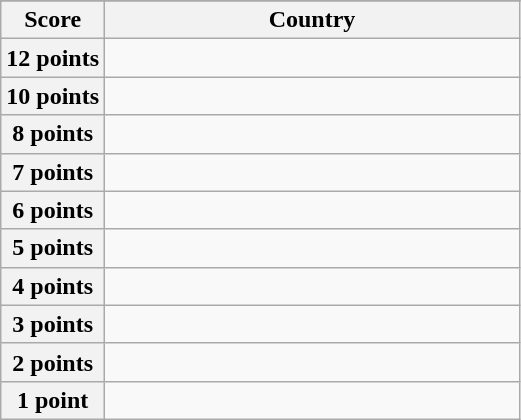<table class="wikitable">
<tr>
</tr>
<tr>
<th scope="col" width="20%">Score</th>
<th scope="col">Country</th>
</tr>
<tr>
<th scope="row">12 points</th>
<td></td>
</tr>
<tr>
<th scope="row">10 points</th>
<td></td>
</tr>
<tr>
<th scope="row">8 points</th>
<td></td>
</tr>
<tr>
<th scope="row">7 points</th>
<td></td>
</tr>
<tr>
<th scope="row">6 points</th>
<td></td>
</tr>
<tr>
<th scope="row">5 points</th>
<td></td>
</tr>
<tr>
<th scope="row">4 points</th>
<td></td>
</tr>
<tr>
<th scope="row">3 points</th>
<td></td>
</tr>
<tr>
<th scope="row">2 points</th>
<td></td>
</tr>
<tr>
<th scope="row">1 point</th>
<td></td>
</tr>
</table>
